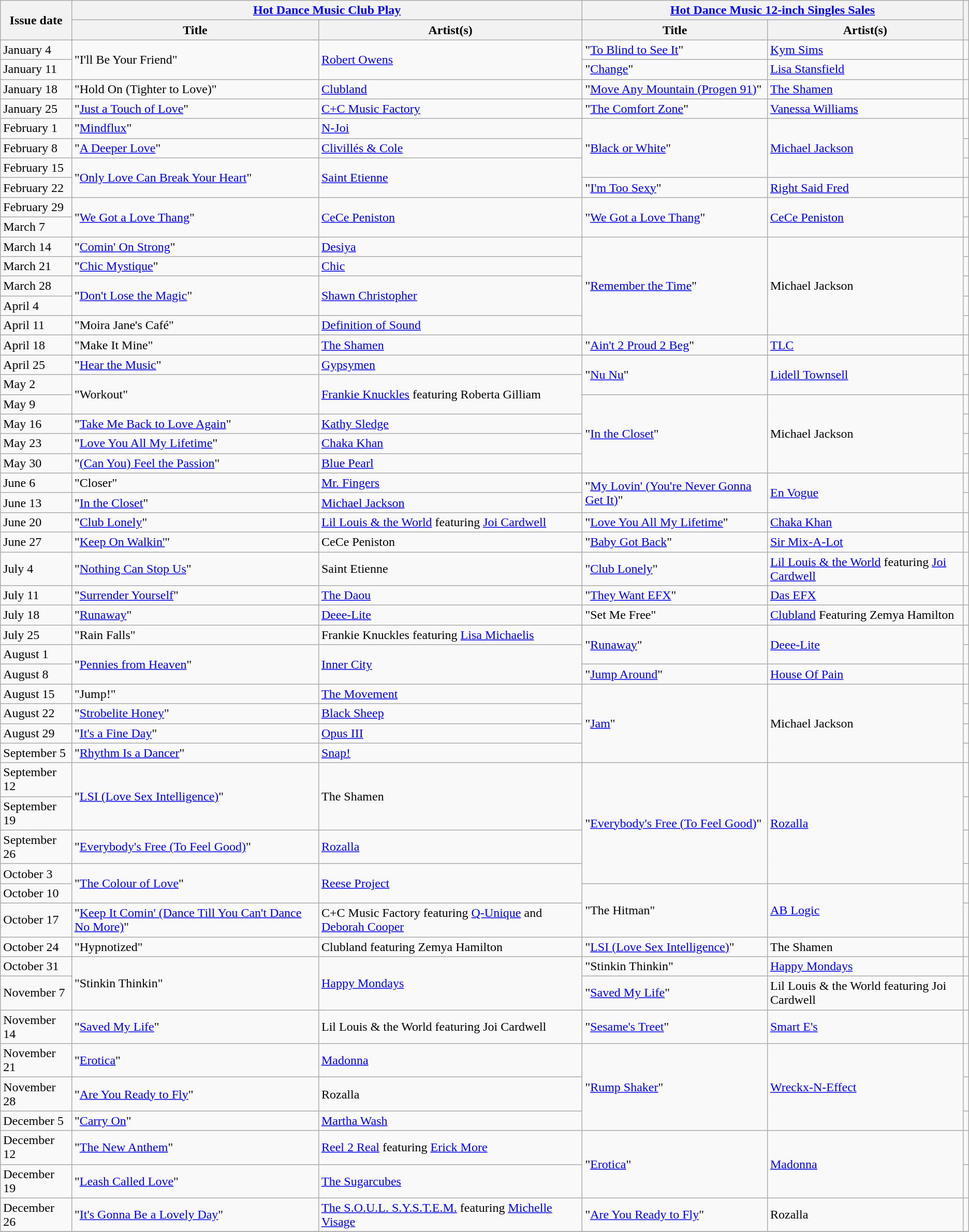<table class="wikitable sortable plainrowheaders">
<tr>
<th scope=col rowspan=2>Issue date</th>
<th scope=colgroup colspan=2><a href='#'>Hot Dance Music Club Play</a></th>
<th scope=colgroup colspan=2><a href='#'>Hot Dance Music 12-inch Singles Sales</a></th>
<th scope=col class=unsortable rowspan=2></th>
</tr>
<tr>
<th scope=col>Title</th>
<th scope=col>Artist(s)</th>
<th scope=col>Title</th>
<th scope=col>Artist(s)</th>
</tr>
<tr>
<td>January 4</td>
<td rowspan="2">"I'll Be Your Friend"</td>
<td rowspan="2"><a href='#'>Robert Owens</a></td>
<td>"<a href='#'>To Blind to See It</a>"</td>
<td><a href='#'>Kym Sims</a></td>
<td></td>
</tr>
<tr>
<td>January 11</td>
<td>"<a href='#'>Change</a>"</td>
<td><a href='#'>Lisa Stansfield</a></td>
<td></td>
</tr>
<tr>
<td>January 18</td>
<td>"Hold On (Tighter to Love)"</td>
<td><a href='#'>Clubland</a></td>
<td>"<a href='#'>Move Any Mountain (Progen 91)</a>"</td>
<td><a href='#'>The Shamen</a></td>
<td></td>
</tr>
<tr>
<td>January 25</td>
<td>"<a href='#'>Just a Touch of Love</a>"</td>
<td><a href='#'>C+C Music Factory</a></td>
<td>"<a href='#'>The Comfort Zone</a>"</td>
<td><a href='#'>Vanessa Williams</a></td>
<td></td>
</tr>
<tr>
<td>February 1</td>
<td>"<a href='#'>Mindflux</a>"</td>
<td><a href='#'>N-Joi</a></td>
<td rowspan="3">"<a href='#'>Black or White</a>"</td>
<td rowspan="3"><a href='#'>Michael Jackson</a></td>
<td></td>
</tr>
<tr>
<td>February 8</td>
<td>"<a href='#'>A Deeper Love</a>"</td>
<td><a href='#'>Clivillés & Cole</a></td>
<td></td>
</tr>
<tr>
<td>February 15</td>
<td rowspan="2">"<a href='#'>Only Love Can Break Your Heart</a>"</td>
<td rowspan="2"><a href='#'>Saint Etienne</a></td>
<td></td>
</tr>
<tr>
<td>February 22</td>
<td>"<a href='#'>I'm Too Sexy</a>"</td>
<td><a href='#'>Right Said Fred</a></td>
<td></td>
</tr>
<tr>
<td>February 29</td>
<td rowspan="2">"<a href='#'>We Got a Love Thang</a>"</td>
<td rowspan="2"><a href='#'>CeCe Peniston</a></td>
<td rowspan="2">"<a href='#'>We Got a Love Thang</a>"</td>
<td rowspan="2"><a href='#'>CeCe Peniston</a></td>
<td></td>
</tr>
<tr>
<td>March 7</td>
<td></td>
</tr>
<tr>
<td>March 14</td>
<td>"<a href='#'>Comin' On Strong</a>"</td>
<td><a href='#'>Desiya</a></td>
<td rowspan="5">"<a href='#'>Remember the Time</a>"</td>
<td rowspan="5">Michael Jackson</td>
<td></td>
</tr>
<tr>
<td>March 21</td>
<td>"<a href='#'>Chic Mystique</a>"</td>
<td><a href='#'>Chic</a></td>
<td></td>
</tr>
<tr>
<td>March 28</td>
<td rowspan="2">"<a href='#'>Don't Lose the Magic</a>"</td>
<td rowspan="2"><a href='#'>Shawn Christopher</a></td>
<td></td>
</tr>
<tr>
<td>April 4</td>
<td></td>
</tr>
<tr>
<td>April 11</td>
<td>"Moira Jane's Café"</td>
<td><a href='#'>Definition of Sound</a></td>
<td></td>
</tr>
<tr>
<td>April 18</td>
<td>"Make It Mine"</td>
<td><a href='#'>The Shamen</a></td>
<td>"<a href='#'>Ain't 2 Proud 2 Beg</a>"</td>
<td><a href='#'>TLC</a></td>
<td></td>
</tr>
<tr>
<td>April 25</td>
<td>"<a href='#'>Hear the Music</a>"</td>
<td><a href='#'>Gypsymen</a></td>
<td rowspan="2">"<a href='#'>Nu Nu</a>"</td>
<td rowspan="2"><a href='#'>Lidell Townsell</a></td>
<td></td>
</tr>
<tr>
<td>May 2</td>
<td rowspan="2">"Workout"</td>
<td rowspan="2"><a href='#'>Frankie Knuckles</a> featuring Roberta Gilliam</td>
<td></td>
</tr>
<tr>
<td>May 9</td>
<td rowspan="4">"<a href='#'>In the Closet</a>"</td>
<td rowspan="4">Michael Jackson</td>
<td></td>
</tr>
<tr>
<td>May 16</td>
<td>"<a href='#'>Take Me Back to Love Again</a>"</td>
<td><a href='#'>Kathy Sledge</a></td>
<td></td>
</tr>
<tr>
<td>May 23</td>
<td>"<a href='#'>Love You All My Lifetime</a>"</td>
<td><a href='#'>Chaka Khan</a></td>
<td></td>
</tr>
<tr>
<td>May 30</td>
<td>"<a href='#'>(Can You) Feel the Passion</a>"</td>
<td><a href='#'>Blue Pearl</a></td>
<td></td>
</tr>
<tr>
<td>June 6</td>
<td>"Closer"</td>
<td><a href='#'>Mr. Fingers</a></td>
<td rowspan="2">"<a href='#'>My Lovin' (You're Never Gonna Get It)</a>"</td>
<td rowspan="2"><a href='#'>En Vogue</a></td>
<td></td>
</tr>
<tr>
<td>June 13</td>
<td>"<a href='#'>In the Closet</a>"</td>
<td><a href='#'>Michael Jackson</a></td>
<td></td>
</tr>
<tr>
<td>June 20</td>
<td>"<a href='#'>Club Lonely</a>"</td>
<td><a href='#'>Lil Louis & the World</a> featuring <a href='#'>Joi Cardwell</a></td>
<td>"<a href='#'>Love You All My Lifetime</a>"</td>
<td><a href='#'>Chaka Khan</a></td>
<td></td>
</tr>
<tr>
<td>June 27</td>
<td>"<a href='#'>Keep On Walkin'</a>"</td>
<td>CeCe Peniston</td>
<td>"<a href='#'>Baby Got Back</a>"</td>
<td><a href='#'>Sir Mix-A-Lot</a></td>
<td></td>
</tr>
<tr>
<td>July 4</td>
<td>"<a href='#'>Nothing Can Stop Us</a>"</td>
<td>Saint Etienne</td>
<td>"<a href='#'>Club Lonely</a>"</td>
<td><a href='#'>Lil Louis & the World</a> featuring <a href='#'>Joi Cardwell</a></td>
<td></td>
</tr>
<tr>
<td>July 11</td>
<td>"<a href='#'>Surrender Yourself</a>"</td>
<td><a href='#'>The Daou</a></td>
<td>"<a href='#'>They Want EFX</a>"</td>
<td><a href='#'>Das EFX</a></td>
<td></td>
</tr>
<tr>
<td>July 18</td>
<td>"<a href='#'>Runaway</a>"</td>
<td><a href='#'>Deee-Lite</a></td>
<td>"Set Me Free"</td>
<td><a href='#'>Clubland</a> Featuring Zemya Hamilton</td>
<td></td>
</tr>
<tr>
<td>July 25</td>
<td>"Rain Falls"</td>
<td>Frankie Knuckles featuring <a href='#'>Lisa Michaelis</a></td>
<td rowspan="2">"<a href='#'>Runaway</a>"</td>
<td rowspan="2"><a href='#'>Deee-Lite</a></td>
<td></td>
</tr>
<tr>
<td>August 1</td>
<td rowspan="2">"<a href='#'>Pennies from Heaven</a>"</td>
<td rowspan="2"><a href='#'>Inner City</a></td>
<td></td>
</tr>
<tr>
<td>August 8</td>
<td>"<a href='#'>Jump Around</a>"</td>
<td><a href='#'>House Of Pain</a></td>
<td></td>
</tr>
<tr>
<td>August 15</td>
<td>"Jump!"</td>
<td><a href='#'>The Movement</a></td>
<td rowspan="4">"<a href='#'>Jam</a>"</td>
<td rowspan="4">Michael Jackson</td>
<td></td>
</tr>
<tr>
<td>August 22</td>
<td>"<a href='#'>Strobelite Honey</a>"</td>
<td><a href='#'>Black Sheep</a></td>
<td></td>
</tr>
<tr>
<td>August 29</td>
<td>"<a href='#'>It's a Fine Day</a>"</td>
<td><a href='#'>Opus III</a></td>
<td></td>
</tr>
<tr>
<td>September 5</td>
<td>"<a href='#'>Rhythm Is a Dancer</a>"</td>
<td><a href='#'>Snap!</a></td>
<td></td>
</tr>
<tr>
<td>September 12</td>
<td rowspan="2">"<a href='#'>LSI (Love Sex Intelligence)</a>"</td>
<td rowspan="2">The Shamen</td>
<td rowspan="4">"<a href='#'>Everybody's Free (To Feel Good)</a>"</td>
<td rowspan="4"><a href='#'>Rozalla</a></td>
<td></td>
</tr>
<tr>
<td>September 19</td>
<td></td>
</tr>
<tr>
<td>September 26</td>
<td>"<a href='#'>Everybody's Free (To Feel Good)</a>"</td>
<td><a href='#'>Rozalla</a></td>
<td></td>
</tr>
<tr>
<td>October 3</td>
<td rowspan="2">"<a href='#'>The Colour of Love</a>"</td>
<td rowspan="2"><a href='#'>Reese Project</a></td>
<td></td>
</tr>
<tr>
<td>October 10</td>
<td rowspan="2">"The Hitman"</td>
<td rowspan="2"><a href='#'>AB Logic</a></td>
<td></td>
</tr>
<tr>
<td>October 17</td>
<td>"<a href='#'>Keep It Comin' (Dance Till You Can't Dance No More)</a>"</td>
<td>C+C Music Factory featuring <a href='#'>Q-Unique</a> and <a href='#'>Deborah Cooper</a></td>
<td></td>
</tr>
<tr>
<td>October 24</td>
<td>"Hypnotized"</td>
<td>Clubland featuring Zemya Hamilton</td>
<td>"<a href='#'>LSI (Love Sex Intelligence)</a>"</td>
<td>The Shamen</td>
<td></td>
</tr>
<tr>
<td>October 31</td>
<td rowspan="2">"Stinkin Thinkin"</td>
<td rowspan="2"><a href='#'>Happy Mondays</a></td>
<td>"Stinkin Thinkin"</td>
<td><a href='#'>Happy Mondays</a></td>
<td></td>
</tr>
<tr>
<td>November 7</td>
<td>"<a href='#'>Saved My Life</a>"</td>
<td>Lil Louis & the World featuring Joi Cardwell</td>
<td></td>
</tr>
<tr>
<td>November 14</td>
<td>"<a href='#'>Saved My Life</a>"</td>
<td>Lil Louis & the World featuring Joi Cardwell</td>
<td>"<a href='#'>Sesame's Treet</a>"</td>
<td><a href='#'>Smart E's</a></td>
<td></td>
</tr>
<tr>
<td>November 21</td>
<td>"<a href='#'>Erotica</a>"</td>
<td><a href='#'>Madonna</a></td>
<td rowspan="3">"<a href='#'>Rump Shaker</a>"</td>
<td rowspan="3"><a href='#'>Wreckx-N-Effect</a></td>
<td></td>
</tr>
<tr>
<td>November 28</td>
<td>"<a href='#'>Are You Ready to Fly</a>"</td>
<td>Rozalla</td>
<td></td>
</tr>
<tr>
<td>December 5</td>
<td>"<a href='#'>Carry On</a>"</td>
<td><a href='#'>Martha Wash</a></td>
<td></td>
</tr>
<tr>
<td>December 12</td>
<td>"<a href='#'>The New Anthem</a>"</td>
<td><a href='#'>Reel 2 Real</a> featuring <a href='#'>Erick More</a></td>
<td rowspan="2">"<a href='#'>Erotica</a>"</td>
<td rowspan="2"><a href='#'>Madonna</a></td>
<td></td>
</tr>
<tr>
<td>December 19</td>
<td>"<a href='#'>Leash Called Love</a>"</td>
<td><a href='#'>The Sugarcubes</a></td>
<td></td>
</tr>
<tr>
<td>December 26</td>
<td>"<a href='#'>It's Gonna Be a Lovely Day</a>"</td>
<td><a href='#'>The S.O.U.L. S.Y.S.T.E.M.</a> featuring <a href='#'>Michelle Visage</a></td>
<td>"<a href='#'>Are You Ready to Fly</a>"</td>
<td>Rozalla</td>
<td></td>
</tr>
<tr>
</tr>
</table>
